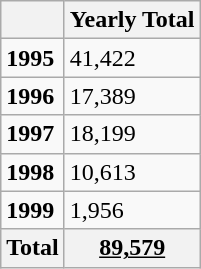<table class="wikitable">
<tr>
<th></th>
<th>Yearly Total</th>
</tr>
<tr>
<td><strong>1995</strong></td>
<td>41,422</td>
</tr>
<tr>
<td><strong>1996</strong></td>
<td>17,389</td>
</tr>
<tr>
<td><strong>1997</strong></td>
<td>18,199</td>
</tr>
<tr>
<td><strong>1998</strong></td>
<td>10,613</td>
</tr>
<tr>
<td><strong>1999</strong></td>
<td>1,956</td>
</tr>
<tr>
<th><strong>Total</strong></th>
<th><strong><u>89,579</u></strong></th>
</tr>
</table>
